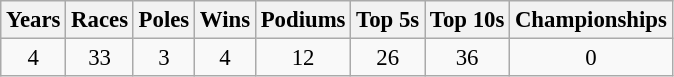<table class="wikitable" style="text-align:center; font-size:95%">
<tr>
<th>Years</th>
<th>Races</th>
<th>Poles</th>
<th>Wins</th>
<th>Podiums<br></th>
<th>Top 5s<br></th>
<th>Top 10s<br></th>
<th>Championships</th>
</tr>
<tr>
<td>4</td>
<td>33</td>
<td>3</td>
<td>4</td>
<td>12</td>
<td>26</td>
<td>36</td>
<td>0</td>
</tr>
</table>
